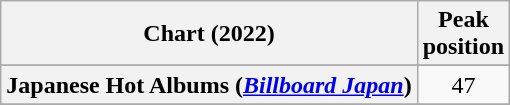<table class="wikitable sortable plainrowheaders" style="text-align:center">
<tr>
<th scope="col">Chart (2022)</th>
<th scope="col">Peak<br>position</th>
</tr>
<tr>
</tr>
<tr>
</tr>
<tr>
</tr>
<tr>
</tr>
<tr>
</tr>
<tr>
<th scope="row">Japanese Hot Albums (<em><a href='#'>Billboard Japan</a></em>)</th>
<td>47</td>
</tr>
<tr>
</tr>
<tr>
</tr>
<tr>
</tr>
</table>
